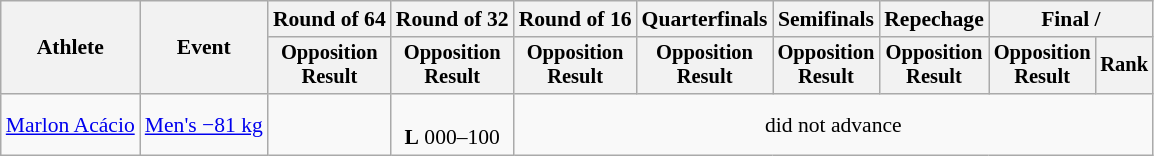<table class="wikitable" style="font-size:90%">
<tr>
<th rowspan="2">Athlete</th>
<th rowspan="2">Event</th>
<th>Round of 64</th>
<th>Round of 32</th>
<th>Round of 16</th>
<th>Quarterfinals</th>
<th>Semifinals</th>
<th>Repechage</th>
<th colspan=2>Final / </th>
</tr>
<tr style="font-size:95%">
<th>Opposition<br>Result</th>
<th>Opposition<br>Result</th>
<th>Opposition<br>Result</th>
<th>Opposition<br>Result</th>
<th>Opposition<br>Result</th>
<th>Opposition<br>Result</th>
<th>Opposition<br>Result</th>
<th>Rank</th>
</tr>
<tr align=center>
<td align=left><a href='#'>Marlon Acácio</a></td>
<td align=left><a href='#'>Men's −81 kg</a></td>
<td></td>
<td><br><strong>L</strong> 000–100</td>
<td colspan=6>did not advance</td>
</tr>
</table>
